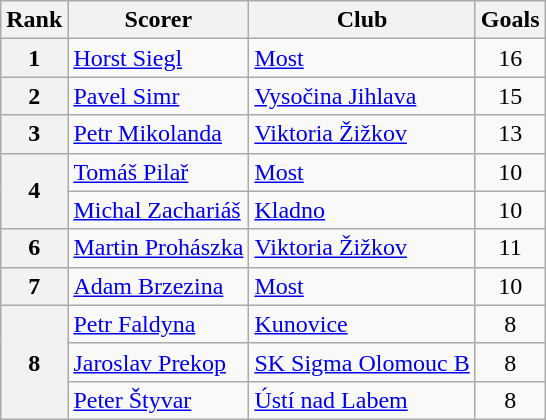<table class="wikitable" style="text-align:center">
<tr>
<th>Rank</th>
<th>Scorer</th>
<th>Club</th>
<th>Goals</th>
</tr>
<tr>
<th>1</th>
<td align="left"> <a href='#'>Horst Siegl</a></td>
<td align="left"><a href='#'>Most</a></td>
<td>16</td>
</tr>
<tr>
<th>2</th>
<td align="left"> <a href='#'>Pavel Simr</a></td>
<td align="left"><a href='#'>Vysočina Jihlava</a></td>
<td>15</td>
</tr>
<tr>
<th>3</th>
<td align="left"> <a href='#'>Petr Mikolanda</a></td>
<td align="left"><a href='#'>Viktoria Žižkov</a></td>
<td>13</td>
</tr>
<tr>
<th rowspan="2">4</th>
<td align="left"> <a href='#'>Tomáš Pilař</a></td>
<td align="left"><a href='#'>Most</a></td>
<td>10</td>
</tr>
<tr>
<td align="left"> <a href='#'>Michal Zachariáš</a></td>
<td align="left"><a href='#'>Kladno</a></td>
<td>10</td>
</tr>
<tr>
<th>6</th>
<td align="left"> <a href='#'>Martin Prohászka</a></td>
<td align="left"><a href='#'>Viktoria Žižkov</a></td>
<td>11</td>
</tr>
<tr>
<th>7</th>
<td align="left"> <a href='#'>Adam Brzezina</a></td>
<td align="left"><a href='#'>Most</a></td>
<td>10</td>
</tr>
<tr>
<th rowspan="3">8</th>
<td align="left"> <a href='#'>Petr Faldyna</a></td>
<td align="left"><a href='#'>Kunovice</a></td>
<td>8</td>
</tr>
<tr>
<td align="left"> <a href='#'>Jaroslav Prekop</a></td>
<td align="left"><a href='#'>SK Sigma Olomouc B</a></td>
<td>8</td>
</tr>
<tr>
<td align="left"> <a href='#'>Peter Štyvar</a></td>
<td align="left"><a href='#'>Ústí nad Labem</a></td>
<td>8</td>
</tr>
</table>
